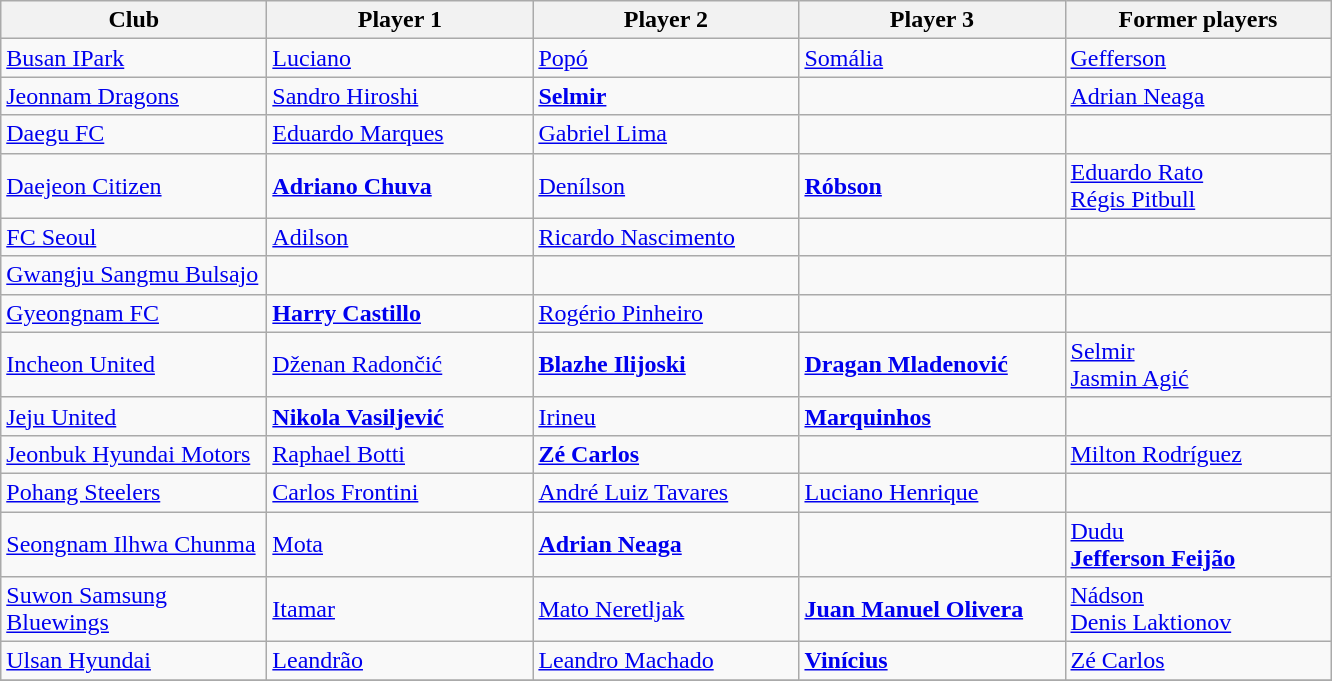<table class="wikitable">
<tr>
<th width="170">Club</th>
<th width="170">Player 1</th>
<th width="170">Player 2</th>
<th width="170">Player 3</th>
<th width="170">Former players</th>
</tr>
<tr>
<td><a href='#'>Busan IPark</a></td>
<td> <a href='#'>Luciano</a></td>
<td> <a href='#'>Popó</a></td>
<td> <a href='#'>Somália</a></td>
<td> <a href='#'>Gefferson</a></td>
</tr>
<tr>
<td><a href='#'>Jeonnam Dragons</a></td>
<td> <a href='#'>Sandro Hiroshi</a></td>
<td> <strong><a href='#'>Selmir</a></strong></td>
<td></td>
<td> <a href='#'>Adrian Neaga</a></td>
</tr>
<tr>
<td><a href='#'>Daegu FC</a></td>
<td> <a href='#'>Eduardo Marques</a></td>
<td> <a href='#'>Gabriel Lima</a></td>
<td></td>
<td></td>
</tr>
<tr>
<td><a href='#'>Daejeon Citizen</a></td>
<td> <strong><a href='#'>Adriano Chuva</a></strong></td>
<td> <a href='#'>Denílson</a></td>
<td> <strong><a href='#'>Róbson</a></strong></td>
<td> <a href='#'>Eduardo Rato</a> <br>  <a href='#'>Régis Pitbull</a></td>
</tr>
<tr>
<td><a href='#'>FC Seoul</a></td>
<td> <a href='#'>Adilson</a></td>
<td> <a href='#'>Ricardo Nascimento</a></td>
<td></td>
<td></td>
</tr>
<tr>
<td><a href='#'>Gwangju Sangmu Bulsajo</a></td>
<td></td>
<td></td>
<td></td>
<td></td>
</tr>
<tr>
<td><a href='#'>Gyeongnam FC</a></td>
<td> <strong><a href='#'>Harry Castillo</a></strong></td>
<td> <a href='#'>Rogério Pinheiro</a></td>
<td></td>
<td></td>
</tr>
<tr>
<td><a href='#'>Incheon United</a></td>
<td> <a href='#'>Dženan Radončić</a></td>
<td> <strong><a href='#'>Blazhe Ilijoski</a></strong></td>
<td> <strong><a href='#'>Dragan Mladenović</a></strong></td>
<td> <a href='#'>Selmir</a> <br>  <a href='#'>Jasmin Agić</a></td>
</tr>
<tr>
<td><a href='#'>Jeju United</a></td>
<td> <strong><a href='#'>Nikola Vasiljević</a></strong></td>
<td> <a href='#'>Irineu</a></td>
<td> <strong><a href='#'>Marquinhos</a></strong></td>
<td></td>
</tr>
<tr>
<td><a href='#'>Jeonbuk Hyundai Motors</a></td>
<td> <a href='#'>Raphael Botti</a></td>
<td> <strong><a href='#'>Zé Carlos</a></strong></td>
<td></td>
<td> <a href='#'>Milton Rodríguez</a></td>
</tr>
<tr>
<td><a href='#'>Pohang Steelers</a></td>
<td> <a href='#'>Carlos Frontini</a></td>
<td> <a href='#'>André Luiz Tavares</a></td>
<td> <a href='#'>Luciano Henrique</a></td>
<td></td>
</tr>
<tr>
<td><a href='#'>Seongnam Ilhwa Chunma</a></td>
<td> <a href='#'>Mota</a></td>
<td> <strong><a href='#'>Adrian Neaga</a></strong></td>
<td></td>
<td> <a href='#'>Dudu</a> <br>  <strong><a href='#'>Jefferson Feijão</a></strong></td>
</tr>
<tr>
<td><a href='#'>Suwon Samsung Bluewings</a></td>
<td> <a href='#'>Itamar</a></td>
<td> <a href='#'>Mato Neretljak</a></td>
<td> <strong><a href='#'>Juan Manuel Olivera</a></strong></td>
<td> <a href='#'>Nádson</a> <br>  <a href='#'>Denis Laktionov</a></td>
</tr>
<tr>
<td><a href='#'>Ulsan Hyundai</a></td>
<td> <a href='#'>Leandrão</a></td>
<td> <a href='#'>Leandro Machado</a></td>
<td> <strong><a href='#'>Vinícius</a></strong></td>
<td> <a href='#'>Zé Carlos</a></td>
</tr>
<tr>
</tr>
</table>
